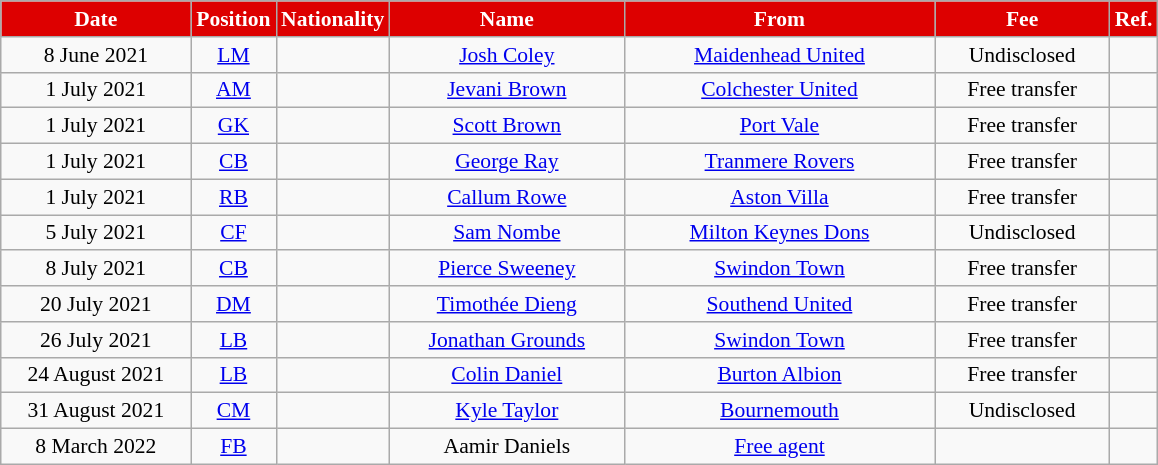<table class="wikitable"  style="text-align:center; font-size:90%; ">
<tr>
<th style="background:#DD0000;color:#fff; width:120px;">Date</th>
<th style="background:#DD0000;color:#fff; width:50px;">Position</th>
<th style="background:#DD0000;color:#fff; width:50px;">Nationality</th>
<th style="background:#DD0000;color:#fff; width:150px;">Name</th>
<th style="background:#DD0000;color:#fff; width:200px;">From</th>
<th style="background:#DD0000;color:#fff; width:110px;">Fee</th>
<th style="background:#DD0000;color:#fff; width:25px;">Ref.</th>
</tr>
<tr>
<td>8 June 2021</td>
<td><a href='#'>LM</a></td>
<td></td>
<td><a href='#'>Josh Coley</a></td>
<td> <a href='#'>Maidenhead United</a></td>
<td>Undisclosed</td>
<td></td>
</tr>
<tr>
<td>1 July 2021</td>
<td><a href='#'>AM</a></td>
<td></td>
<td><a href='#'>Jevani Brown</a></td>
<td> <a href='#'>Colchester United</a></td>
<td>Free transfer</td>
<td></td>
</tr>
<tr>
<td>1 July 2021</td>
<td><a href='#'>GK</a></td>
<td></td>
<td><a href='#'>Scott Brown</a></td>
<td> <a href='#'>Port Vale</a></td>
<td>Free transfer</td>
<td></td>
</tr>
<tr>
<td>1 July 2021</td>
<td><a href='#'>CB</a></td>
<td></td>
<td><a href='#'>George Ray</a></td>
<td> <a href='#'>Tranmere Rovers</a></td>
<td>Free transfer</td>
<td></td>
</tr>
<tr>
<td>1 July 2021</td>
<td><a href='#'>RB</a></td>
<td></td>
<td><a href='#'>Callum Rowe</a></td>
<td> <a href='#'>Aston Villa</a></td>
<td>Free transfer</td>
<td></td>
</tr>
<tr>
<td>5 July 2021</td>
<td><a href='#'>CF</a></td>
<td></td>
<td><a href='#'>Sam Nombe</a></td>
<td> <a href='#'>Milton Keynes Dons</a></td>
<td>Undisclosed</td>
<td></td>
</tr>
<tr>
<td>8 July 2021</td>
<td><a href='#'>CB</a></td>
<td></td>
<td><a href='#'>Pierce Sweeney</a></td>
<td> <a href='#'>Swindon Town</a></td>
<td>Free transfer</td>
<td></td>
</tr>
<tr>
<td>20 July 2021</td>
<td><a href='#'>DM</a></td>
<td></td>
<td><a href='#'>Timothée Dieng</a></td>
<td> <a href='#'>Southend United</a></td>
<td>Free transfer</td>
<td></td>
</tr>
<tr>
<td>26 July 2021</td>
<td><a href='#'>LB</a></td>
<td></td>
<td><a href='#'>Jonathan Grounds</a></td>
<td> <a href='#'>Swindon Town</a></td>
<td>Free transfer</td>
<td></td>
</tr>
<tr>
<td>24 August 2021</td>
<td><a href='#'>LB</a></td>
<td></td>
<td><a href='#'>Colin Daniel</a></td>
<td> <a href='#'>Burton Albion</a></td>
<td>Free transfer</td>
<td></td>
</tr>
<tr>
<td>31 August 2021</td>
<td><a href='#'>CM</a></td>
<td></td>
<td><a href='#'>Kyle Taylor</a></td>
<td> <a href='#'>Bournemouth</a></td>
<td>Undisclosed</td>
<td></td>
</tr>
<tr>
<td>8 March 2022</td>
<td><a href='#'>FB</a></td>
<td></td>
<td>Aamir Daniels</td>
<td> <a href='#'>Free agent</a></td>
<td></td>
<td></td>
</tr>
</table>
